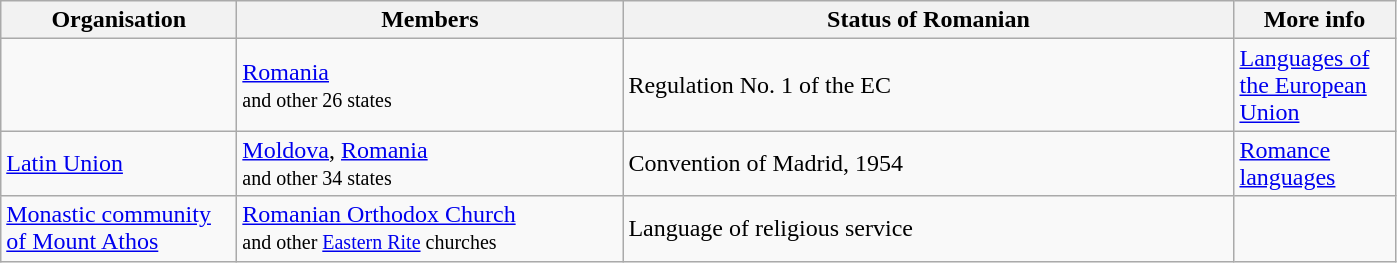<table class="wikitable sortable">
<tr>
<th width=150px>Organisation</th>
<th width=250px>Members</th>
<th width=400px>Status of Romanian</th>
<th width=100px>More info</th>
</tr>
<tr>
<td></td>
<td><a href='#'>Romania</a> <small><br>and other 26 states</small></td>
<td>Regulation No. 1 of the EC</td>
<td><a href='#'>Languages of the European Union</a></td>
</tr>
<tr>
<td><a href='#'>Latin Union</a></td>
<td><a href='#'>Moldova</a>, <a href='#'>Romania</a> <small><br>and other 34 states</small></td>
<td>Convention of Madrid, 1954</td>
<td><a href='#'>Romance languages</a></td>
</tr>
<tr>
<td><a href='#'>Monastic community of Mount Athos</a></td>
<td><a href='#'>Romanian Orthodox Church</a> <small><br>and other <a href='#'>Eastern Rite</a> churches</small></td>
<td>Language of religious service</td>
<td></td>
</tr>
</table>
